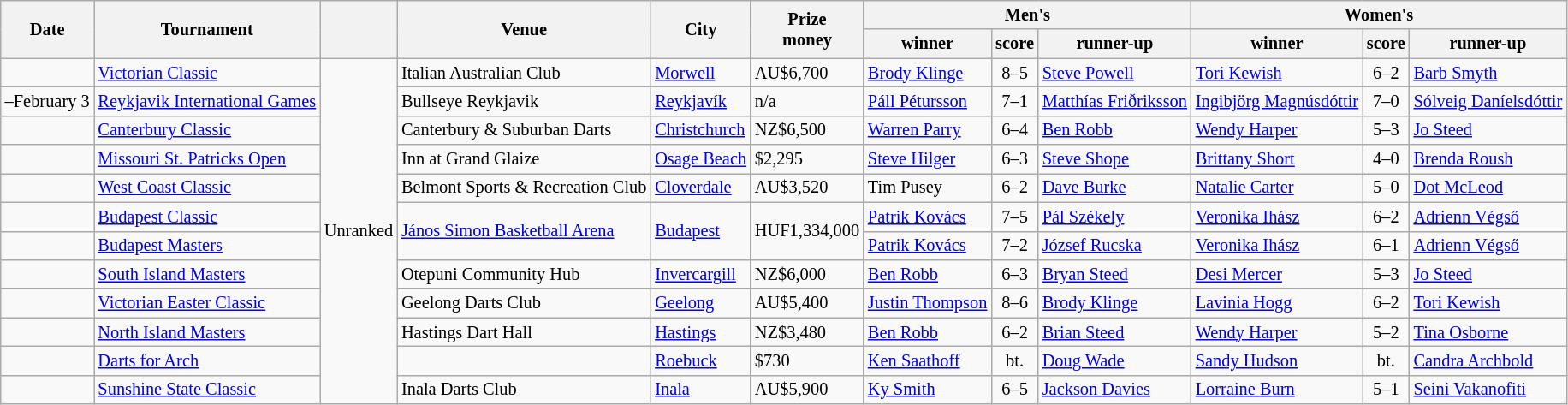<table class="wikitable sortable" style="font-size: 85%">
<tr>
<th rowspan="2">Date</th>
<th rowspan="2">Tournament</th>
<th rowspan="2"></th>
<th rowspan="2">Venue</th>
<th rowspan="2">City</th>
<th rowspan="2" class=unsortable>Prize<br>money</th>
<th colspan="3">Men's</th>
<th colspan="3">Women's</th>
</tr>
<tr>
<th>winner</th>
<th class=unsortable>score</th>
<th>runner-up</th>
<th>winner</th>
<th class=unsortable>score</th>
<th>runner-up</th>
</tr>
<tr>
<td></td>
<td><a href='#'>Victorian Classic</a></td>
<td rowspan=13 align="center">Unranked</td>
<td>Italian Australian Club</td>
<td> <a href='#'>Morwell</a></td>
<td>AU$6,700</td>
<td> <a href='#'>Brody Klinge</a></td>
<td align="center">8–5</td>
<td> <a href='#'>Steve Powell</a></td>
<td> <a href='#'>Tori Kewish</a></td>
<td align="center">6–2</td>
<td> <a href='#'>Barb Smyth</a></td>
</tr>
<tr>
<td>–February 3</td>
<td><a href='#'>Reykjavik International Games</a></td>
<td>Bullseye Reykjavik</td>
<td> <a href='#'>Reykjavík</a></td>
<td>n/a</td>
<td> <a href='#'>Páll Pétursson</a></td>
<td align="center">7–1</td>
<td> <a href='#'>Matthías Friðriksson</a></td>
<td> <a href='#'>Ingibjörg Magnúsdóttir</a></td>
<td align="center">7–0</td>
<td> <a href='#'>Sólveig Daníelsdóttir</a></td>
</tr>
<tr>
<td></td>
<td><a href='#'>Canterbury Classic</a></td>
<td>Canterbury & Suburban Darts </td>
<td> <a href='#'>Christchurch</a></td>
<td>NZ$6,500</td>
<td> <a href='#'>Warren Parry</a></td>
<td align="center">6–4</td>
<td> <a href='#'>Ben Robb</a></td>
<td> <a href='#'>Wendy Harper</a></td>
<td align="center">5–3</td>
<td> <a href='#'>Jo Steed</a></td>
</tr>
<tr>
<td></td>
<td><a href='#'>Missouri St. Patricks Open</a></td>
<td>Inn at Grand Glaize</td>
<td> <a href='#'>Osage Beach</a></td>
<td>$2,295</td>
<td> <a href='#'>Steve Hilger</a></td>
<td align="center">6–3</td>
<td> <a href='#'>Steve Shope</a></td>
<td> <a href='#'>Brittany Short</a></td>
<td align="center">4–0</td>
<td> <a href='#'>Brenda Roush</a></td>
</tr>
<tr>
<td></td>
<td><a href='#'>West Coast Classic</a></td>
<td>Belmont Sports & Recreation Club</td>
<td> <a href='#'>Cloverdale</a></td>
<td>AU$3,520</td>
<td> Tim Pusey</td>
<td align="center">6–2</td>
<td> <a href='#'>Dave Burke</a></td>
<td> <a href='#'>Natalie Carter</a></td>
<td align="center">5–0</td>
<td> <a href='#'>Dot McLeod</a></td>
</tr>
<tr>
<td></td>
<td><a href='#'>Budapest Classic</a></td>
<td rowspan=2><a href='#'>János Simon Basketball Arena</a></td>
<td rowspan=2> <a href='#'>Budapest</a></td>
<td rowspan=2>HUF1,334,000</td>
<td> <a href='#'>Patrik Kovács</a></td>
<td align="center">7–5</td>
<td> <a href='#'>Pál Székely</a></td>
<td> <a href='#'>Veronika Ihász</a></td>
<td align="center">6–2</td>
<td> <a href='#'>Adrienn Végső</a></td>
</tr>
<tr>
<td></td>
<td><a href='#'>Budapest Masters</a></td>
<td> <a href='#'>Patrik Kovács</a></td>
<td align="center">7–2</td>
<td> <a href='#'>József Rucska</a></td>
<td> <a href='#'>Veronika Ihász</a></td>
<td align="center">6–1</td>
<td> <a href='#'>Adrienn Végső</a></td>
</tr>
<tr>
<td></td>
<td><a href='#'>South Island Masters</a></td>
<td>Otepuni Community Hub</td>
<td> <a href='#'>Invercargill</a></td>
<td>NZ$6,000</td>
<td> <a href='#'>Ben Robb</a></td>
<td align="center">6–3</td>
<td> <a href='#'>Bryan Steed</a></td>
<td> <a href='#'>Desi Mercer</a></td>
<td align="center">5–3</td>
<td> <a href='#'>Jo Steed</a></td>
</tr>
<tr>
<td></td>
<td><a href='#'>Victorian Easter Classic</a></td>
<td>Geelong Darts Club</td>
<td> <a href='#'>Geelong</a></td>
<td>AU$5,400</td>
<td> <a href='#'>Justin Thompson</a></td>
<td align="center">8–6</td>
<td> <a href='#'>Brody Klinge</a></td>
<td> <a href='#'>Lavinia Hogg</a></td>
<td align="center">6–2</td>
<td> <a href='#'>Tori Kewish</a></td>
</tr>
<tr>
<td></td>
<td><a href='#'>North Island Masters</a></td>
<td>Hastings Dart Hall</td>
<td> <a href='#'>Hastings</a></td>
<td>NZ$3,480</td>
<td> <a href='#'>Ben Robb</a></td>
<td align="center">6–2</td>
<td> <a href='#'>Brian Steed</a></td>
<td> <a href='#'>Wendy Harper</a></td>
<td align="center">5–2</td>
<td> <a href='#'>Tina Osborne</a></td>
</tr>
<tr>
<td></td>
<td><a href='#'>Darts for Arch</a></td>
<td></td>
<td> <a href='#'>Roebuck</a></td>
<td>$730</td>
<td> <a href='#'>Ken Saathoff</a></td>
<td align="center">bt.</td>
<td> <a href='#'>Doug Wade</a></td>
<td> <a href='#'>Sandy Hudson</a></td>
<td align="center">bt.</td>
<td> <a href='#'>Candra Archbold</a></td>
</tr>
<tr>
<td></td>
<td><a href='#'>Sunshine State Classic</a></td>
<td>Inala Darts Club</td>
<td> <a href='#'>Inala</a></td>
<td>AU$5,900</td>
<td> <a href='#'>Ky Smith</a></td>
<td align="center">6–5</td>
<td> <a href='#'>Jackson Davies</a></td>
<td> <a href='#'>Lorraine Burn</a></td>
<td align="center">5–1</td>
<td> <a href='#'>Seini Vakanofiti</a></td>
</tr>
</table>
